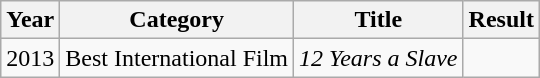<table class="wikitable" style="font-size: 100%">
<tr>
<th>Year</th>
<th>Category</th>
<th>Title</th>
<th>Result</th>
</tr>
<tr>
<td style="text-align:center;">2013</td>
<td>Best International Film</td>
<td><em>12 Years a Slave</em></td>
<td></td>
</tr>
</table>
